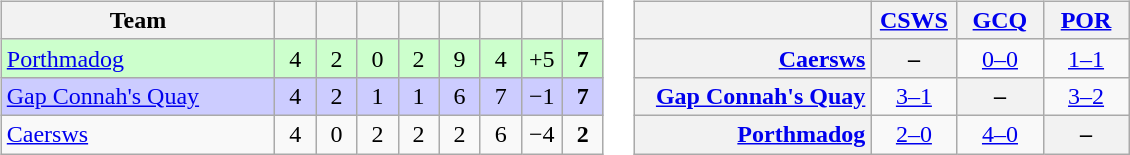<table>
<tr>
<td><br><table class="wikitable" style="text-align: center;">
<tr>
<th width=175>Team</th>
<th width=20></th>
<th width=20></th>
<th width=20></th>
<th width=20></th>
<th width=20></th>
<th width=20></th>
<th width=20></th>
<th width=20></th>
</tr>
<tr bgcolor="#ccffcc">
<td align=left><a href='#'>Porthmadog</a></td>
<td>4</td>
<td>2</td>
<td>0</td>
<td>2</td>
<td>9</td>
<td>4</td>
<td>+5</td>
<td><strong>7</strong></td>
</tr>
<tr bgcolor="#ccccff">
<td align=left><a href='#'>Gap Connah's Quay</a></td>
<td>4</td>
<td>2</td>
<td>1</td>
<td>1</td>
<td>6</td>
<td>7</td>
<td>−1</td>
<td><strong>7</strong></td>
</tr>
<tr>
<td align=left><a href='#'>Caersws</a></td>
<td>4</td>
<td>0</td>
<td>2</td>
<td>2</td>
<td>2</td>
<td>6</td>
<td>−4</td>
<td><strong>2</strong></td>
</tr>
</table>
</td>
<td><br><table class="wikitable" style="text-align:center">
<tr>
<th width="150"> </th>
<th width="50"><a href='#'>CSWS</a></th>
<th width="50"><a href='#'>GCQ</a></th>
<th width="50"><a href='#'>POR</a></th>
</tr>
<tr>
<th style="text-align:right;"><a href='#'>Caersws</a></th>
<th>–</th>
<td title="Caersws v Gap Connah's Quay"><a href='#'>0–0</a></td>
<td title="Caersws v Porthmadog"><a href='#'>1–1</a></td>
</tr>
<tr>
<th style="text-align:right;"><a href='#'>Gap Connah's Quay</a></th>
<td title="Gap Connah's Quay v Caersws"><a href='#'>3–1</a></td>
<th>–</th>
<td title="Gap Connah's Quay v Porthmadog"><a href='#'>3–2</a></td>
</tr>
<tr>
<th style="text-align:right;"><a href='#'>Porthmadog</a></th>
<td title="Porthmadog v Caersws"><a href='#'>2–0</a></td>
<td title="Porthmadog v Gap Connah's Quay"><a href='#'>4–0</a></td>
<th>–</th>
</tr>
</table>
</td>
</tr>
</table>
